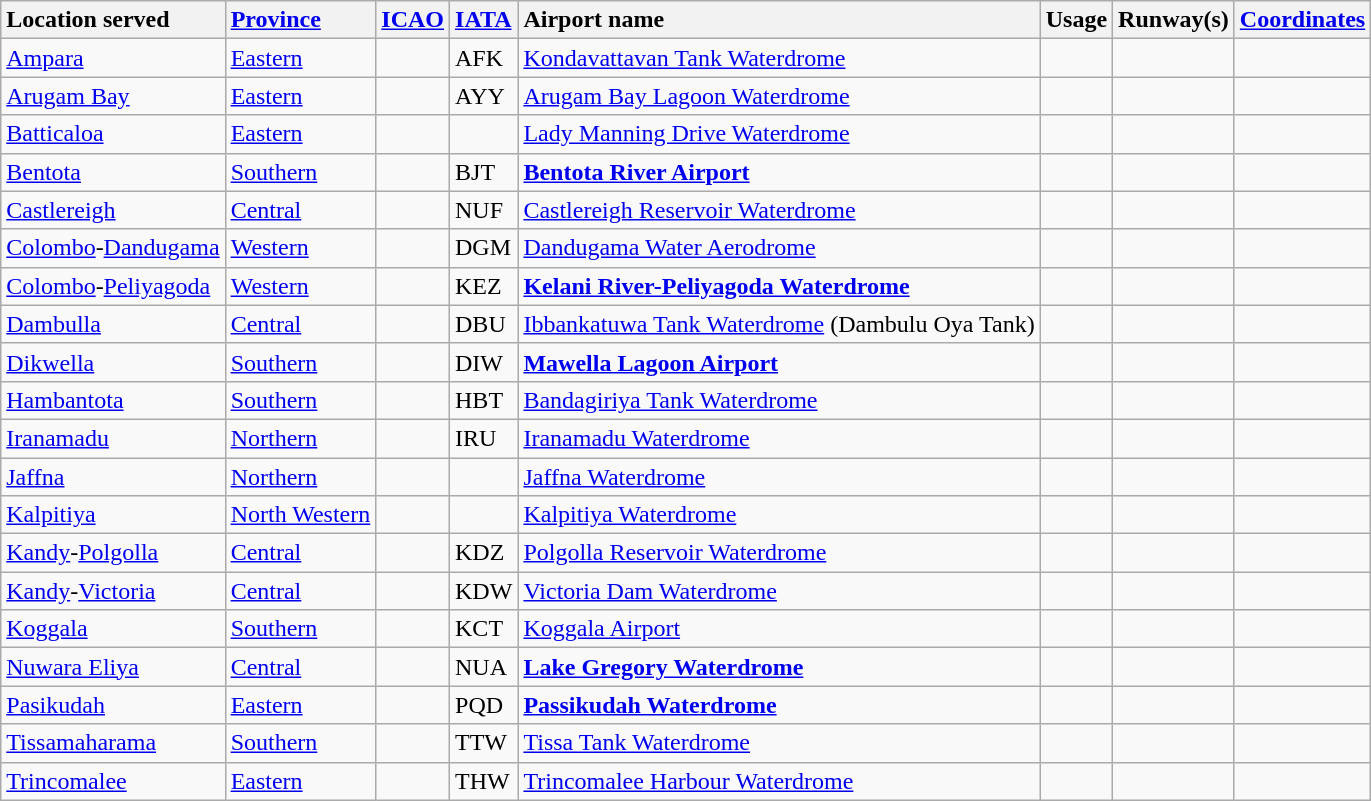<table class="wikitable sortable" border="1" style="text-align:left;">
<tr valign=baseline>
<th style="text-align:left;">Location served</th>
<th style="text-align:left;"><a href='#'>Province</a></th>
<th style="text-align:left;"><a href='#'>ICAO</a></th>
<th style="text-align:left;"><a href='#'>IATA</a></th>
<th style="text-align:left;">Airport name</th>
<th style="text-align:left;">Usage</th>
<th style="text-align:left;">Runway(s)</th>
<th style="text-align:left;"><a href='#'>Coordinates</a></th>
</tr>
<tr valign=top>
<td><a href='#'>Ampara</a></td>
<td><a href='#'>Eastern</a></td>
<td></td>
<td>AFK</td>
<td><a href='#'>Kondavattavan Tank Waterdrome</a></td>
<td></td>
<td></td>
<td></td>
</tr>
<tr>
<td><a href='#'>Arugam Bay</a></td>
<td><a href='#'>Eastern</a></td>
<td></td>
<td>AYY</td>
<td><a href='#'>Arugam Bay Lagoon Waterdrome</a></td>
<td></td>
<td></td>
<td></td>
</tr>
<tr>
<td><a href='#'>Batticaloa</a></td>
<td><a href='#'>Eastern</a></td>
<td></td>
<td></td>
<td><a href='#'>Lady Manning Drive Waterdrome</a></td>
<td></td>
<td></td>
<td></td>
</tr>
<tr>
<td><a href='#'>Bentota</a></td>
<td><a href='#'>Southern</a></td>
<td></td>
<td>BJT</td>
<td><strong><a href='#'>Bentota River Airport</a></strong></td>
<td></td>
<td></td>
<td></td>
</tr>
<tr>
<td><a href='#'>Castlereigh</a></td>
<td><a href='#'>Central</a></td>
<td></td>
<td>NUF</td>
<td><a href='#'>Castlereigh Reservoir Waterdrome</a></td>
<td></td>
<td></td>
<td></td>
</tr>
<tr>
<td><a href='#'>Colombo</a>-<a href='#'>Dandugama</a></td>
<td><a href='#'>Western</a></td>
<td></td>
<td>DGM</td>
<td><a href='#'>Dandugama Water Aerodrome</a></td>
<td></td>
<td></td>
<td></td>
</tr>
<tr>
<td><a href='#'>Colombo</a>-<a href='#'>Peliyagoda</a></td>
<td><a href='#'>Western</a></td>
<td></td>
<td>KEZ</td>
<td><strong><a href='#'>Kelani River-Peliyagoda Waterdrome</a></strong></td>
<td></td>
<td></td>
<td></td>
</tr>
<tr>
<td><a href='#'>Dambulla</a></td>
<td><a href='#'>Central</a></td>
<td></td>
<td>DBU</td>
<td><a href='#'>Ibbankatuwa Tank Waterdrome</a> (Dambulu Oya Tank)</td>
<td></td>
<td></td>
<td></td>
</tr>
<tr>
<td><a href='#'>Dikwella</a></td>
<td><a href='#'>Southern</a></td>
<td></td>
<td>DIW</td>
<td><strong><a href='#'>Mawella Lagoon Airport</a></strong></td>
<td></td>
<td></td>
<td></td>
</tr>
<tr>
<td><a href='#'>Hambantota</a></td>
<td><a href='#'>Southern</a></td>
<td></td>
<td>HBT</td>
<td><a href='#'>Bandagiriya Tank Waterdrome</a></td>
<td></td>
<td></td>
<td></td>
</tr>
<tr>
<td><a href='#'>Iranamadu</a></td>
<td><a href='#'>Northern</a></td>
<td></td>
<td>IRU</td>
<td><a href='#'>Iranamadu Waterdrome</a></td>
<td></td>
<td></td>
<td></td>
</tr>
<tr>
<td><a href='#'>Jaffna</a></td>
<td><a href='#'>Northern</a></td>
<td></td>
<td></td>
<td><a href='#'>Jaffna Waterdrome</a></td>
<td></td>
<td></td>
<td></td>
</tr>
<tr>
<td><a href='#'>Kalpitiya</a></td>
<td><a href='#'>North Western</a></td>
<td></td>
<td></td>
<td><a href='#'>Kalpitiya Waterdrome</a></td>
<td></td>
<td></td>
<td></td>
</tr>
<tr>
<td><a href='#'>Kandy</a>-<a href='#'>Polgolla</a></td>
<td><a href='#'>Central</a></td>
<td></td>
<td>KDZ</td>
<td><a href='#'>Polgolla Reservoir Waterdrome</a></td>
<td></td>
<td></td>
<td></td>
</tr>
<tr>
<td><a href='#'>Kandy</a>-<a href='#'>Victoria</a></td>
<td><a href='#'>Central</a></td>
<td></td>
<td>KDW</td>
<td><a href='#'>Victoria Dam Waterdrome</a></td>
<td></td>
<td></td>
<td></td>
</tr>
<tr>
<td><a href='#'>Koggala</a></td>
<td><a href='#'>Southern</a></td>
<td></td>
<td>KCT</td>
<td><a href='#'>Koggala Airport</a></td>
<td></td>
<td></td>
<td></td>
</tr>
<tr>
<td><a href='#'>Nuwara Eliya</a></td>
<td><a href='#'>Central</a></td>
<td></td>
<td>NUA</td>
<td><strong><a href='#'>Lake Gregory Waterdrome</a></strong></td>
<td></td>
<td></td>
<td></td>
</tr>
<tr>
<td><a href='#'>Pasikudah</a></td>
<td><a href='#'>Eastern</a></td>
<td></td>
<td>PQD</td>
<td><strong><a href='#'>Passikudah Waterdrome</a></strong></td>
<td></td>
<td></td>
<td></td>
</tr>
<tr>
<td><a href='#'>Tissamaharama</a></td>
<td><a href='#'>Southern</a></td>
<td></td>
<td>TTW</td>
<td><a href='#'>Tissa Tank Waterdrome</a></td>
<td></td>
<td></td>
<td></td>
</tr>
<tr>
<td><a href='#'>Trincomalee</a></td>
<td><a href='#'>Eastern</a></td>
<td></td>
<td>THW</td>
<td><a href='#'>Trincomalee Harbour Waterdrome</a></td>
<td></td>
<td></td>
<td></td>
</tr>
</table>
